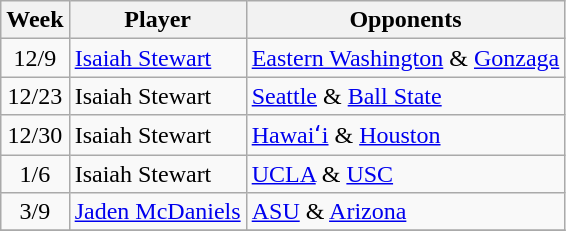<table class=wikitable>
<tr>
<th>Week</th>
<th>Player</th>
<th>Opponents</th>
</tr>
<tr>
<td align=center>12/9</td>
<td><a href='#'>Isaiah Stewart</a></td>
<td><a href='#'>Eastern Washington</a> & <a href='#'>Gonzaga</a></td>
</tr>
<tr>
<td align=center>12/23</td>
<td>Isaiah Stewart</td>
<td><a href='#'>Seattle</a> & <a href='#'>Ball State</a></td>
</tr>
<tr>
<td align=center>12/30</td>
<td>Isaiah Stewart</td>
<td><a href='#'>Hawaiʻi</a> & <a href='#'>Houston</a></td>
</tr>
<tr>
<td align=center>1/6</td>
<td>Isaiah Stewart</td>
<td><a href='#'>UCLA</a> & <a href='#'>USC</a></td>
</tr>
<tr>
<td align=center>3/9</td>
<td><a href='#'>Jaden McDaniels</a></td>
<td><a href='#'>ASU</a> & <a href='#'>Arizona</a></td>
</tr>
<tr>
</tr>
</table>
